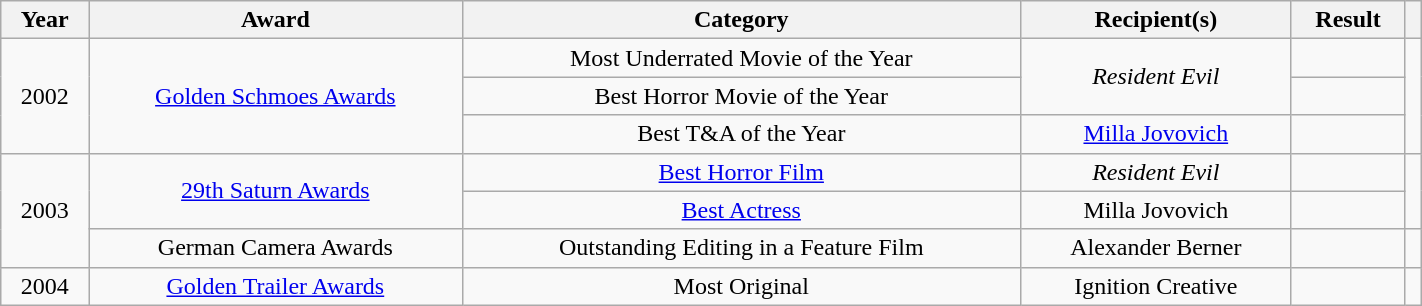<table class="wikitable sortable" style="width: 75%;">
<tr>
<th>Year</th>
<th>Award</th>
<th>Category</th>
<th>Recipient(s)</th>
<th>Result</th>
<th></th>
</tr>
<tr>
<td rowspan="3" style="text-align:center;">2002</td>
<td rowspan="3" style="text-align:center;"><a href='#'>Golden Schmoes Awards</a></td>
<td style="text-align:center;">Most Underrated Movie of the Year</td>
<td rowspan="2" style="text-align:center;"><em>Resident Evil</em></td>
<td></td>
<td rowspan="3" style="text-align:center;"></td>
</tr>
<tr>
<td style="text-align:center;">Best Horror Movie of the Year</td>
<td></td>
</tr>
<tr>
<td style="text-align:center;">Best T&A of the Year</td>
<td style="text-align:center;"><a href='#'>Milla Jovovich</a></td>
<td></td>
</tr>
<tr>
<td rowspan="3" style="text-align:center;">2003</td>
<td rowspan="2" style="text-align:center;"><a href='#'>29th Saturn Awards</a></td>
<td style="text-align:center;"><a href='#'>Best Horror Film</a></td>
<td style="text-align:center;"><em>Resident Evil</em></td>
<td></td>
<td rowspan="2" style="text-align:center;"></td>
</tr>
<tr>
<td style="text-align:center;"><a href='#'>Best Actress</a></td>
<td style="text-align:center;">Milla Jovovich</td>
<td></td>
</tr>
<tr>
<td style="text-align:center;">German Camera Awards</td>
<td style="text-align:center;">Outstanding Editing in a Feature Film</td>
<td style="text-align:center;">Alexander Berner</td>
<td></td>
<td style="text-align:center;"></td>
</tr>
<tr>
<td style="text-align:center;">2004</td>
<td style="text-align:center;"><a href='#'>Golden Trailer Awards</a></td>
<td style="text-align:center;">Most Original</td>
<td style="text-align:center;">Ignition Creative</td>
<td></td>
<td style="text-align:center;"></td>
</tr>
</table>
